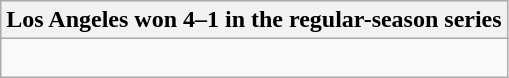<table class="wikitable collapsible collapsed">
<tr>
<th>Los Angeles won 4–1 in the regular-season series</th>
</tr>
<tr>
<td><br>



</td>
</tr>
</table>
